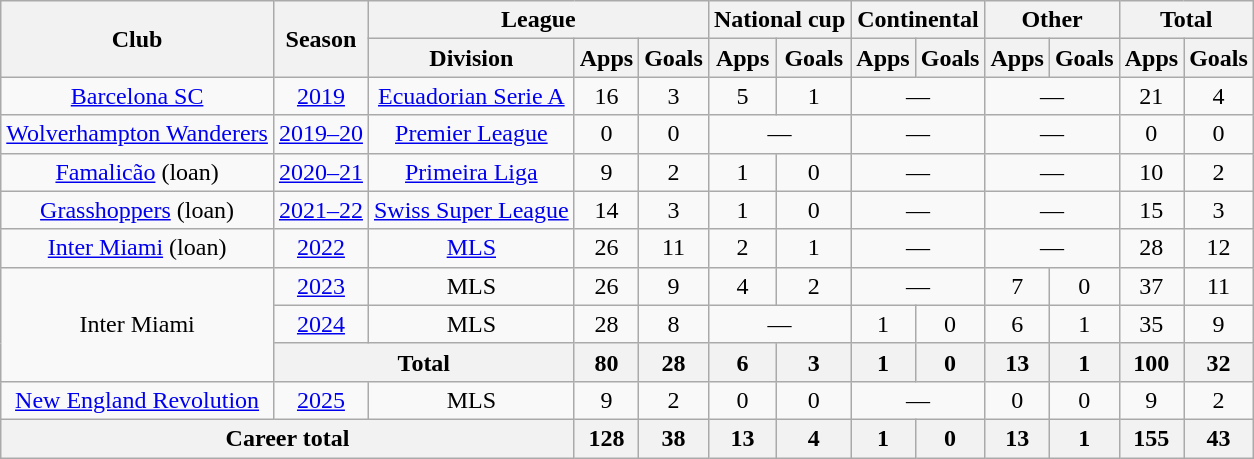<table class=wikitable style="text-align: center;">
<tr>
<th rowspan="2">Club</th>
<th rowspan="2">Season</th>
<th colspan="3">League</th>
<th colspan="2">National cup</th>
<th colspan="2">Continental</th>
<th colspan="2">Other</th>
<th colspan="2">Total</th>
</tr>
<tr>
<th>Division</th>
<th>Apps</th>
<th>Goals</th>
<th>Apps</th>
<th>Goals</th>
<th>Apps</th>
<th>Goals</th>
<th>Apps</th>
<th>Goals</th>
<th>Apps</th>
<th>Goals</th>
</tr>
<tr>
<td><a href='#'>Barcelona SC</a></td>
<td><a href='#'>2019</a></td>
<td><a href='#'>Ecuadorian Serie A</a></td>
<td>16</td>
<td>3</td>
<td>5</td>
<td>1</td>
<td colspan="2">—</td>
<td colspan="2">—</td>
<td>21</td>
<td>4</td>
</tr>
<tr>
<td><a href='#'>Wolverhampton Wanderers</a></td>
<td><a href='#'>2019–20</a></td>
<td><a href='#'>Premier League</a></td>
<td>0</td>
<td>0</td>
<td colspan="2">—</td>
<td colspan="2">—</td>
<td colspan="2">—</td>
<td>0</td>
<td>0</td>
</tr>
<tr>
<td><a href='#'>Famalicão</a> (loan)</td>
<td><a href='#'>2020–21</a></td>
<td><a href='#'>Primeira Liga</a></td>
<td>9</td>
<td>2</td>
<td>1</td>
<td>0</td>
<td colspan="2">—</td>
<td colspan="2">—</td>
<td>10</td>
<td>2</td>
</tr>
<tr>
<td><a href='#'>Grasshoppers</a> (loan)</td>
<td><a href='#'>2021–22</a></td>
<td><a href='#'>Swiss Super League</a></td>
<td>14</td>
<td>3</td>
<td>1</td>
<td>0</td>
<td colspan="2">—</td>
<td colspan="2">—</td>
<td>15</td>
<td>3</td>
</tr>
<tr>
<td><a href='#'>Inter Miami</a> (loan)</td>
<td><a href='#'>2022</a></td>
<td><a href='#'>MLS</a></td>
<td>26</td>
<td>11</td>
<td>2</td>
<td>1</td>
<td colspan="2">—</td>
<td colspan="2">—</td>
<td>28</td>
<td>12</td>
</tr>
<tr>
<td rowspan="3">Inter Miami</td>
<td><a href='#'>2023</a></td>
<td>MLS</td>
<td>26</td>
<td>9</td>
<td>4</td>
<td>2</td>
<td colspan="2">—</td>
<td>7</td>
<td>0</td>
<td>37</td>
<td>11</td>
</tr>
<tr>
<td><a href='#'>2024</a></td>
<td>MLS</td>
<td>28</td>
<td>8</td>
<td colspan="2">—</td>
<td>1</td>
<td>0</td>
<td>6</td>
<td>1</td>
<td>35</td>
<td>9</td>
</tr>
<tr>
<th colspan="2">Total</th>
<th>80</th>
<th>28</th>
<th>6</th>
<th>3</th>
<th>1</th>
<th>0</th>
<th>13</th>
<th>1</th>
<th>100</th>
<th>32</th>
</tr>
<tr>
<td><a href='#'>New England Revolution</a></td>
<td><a href='#'>2025</a></td>
<td>MLS</td>
<td>9</td>
<td>2</td>
<td>0</td>
<td>0</td>
<td colspan="2">—</td>
<td>0</td>
<td>0</td>
<td>9</td>
<td>2</td>
</tr>
<tr>
<th colspan="3">Career total</th>
<th>128</th>
<th>38</th>
<th>13</th>
<th>4</th>
<th>1</th>
<th>0</th>
<th>13</th>
<th>1</th>
<th>155</th>
<th>43</th>
</tr>
</table>
